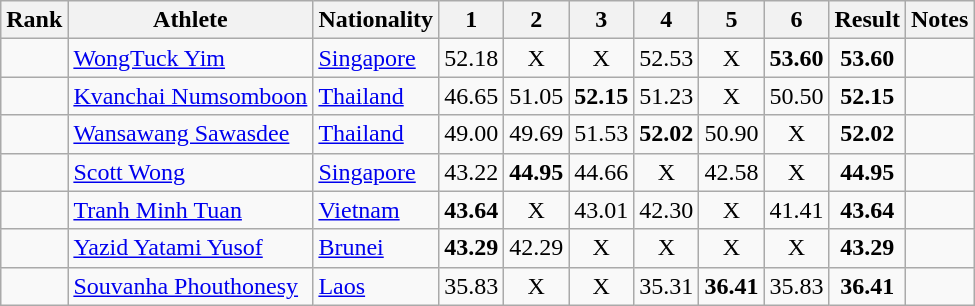<table class="wikitable sortable" style="text-align:center">
<tr>
<th>Rank</th>
<th>Athlete</th>
<th>Nationality</th>
<th>1</th>
<th>2</th>
<th>3</th>
<th>4</th>
<th>5</th>
<th>6</th>
<th>Result</th>
<th>Notes</th>
</tr>
<tr>
<td></td>
<td align=left><a href='#'>WongTuck Yim</a></td>
<td align=left> <a href='#'>Singapore</a></td>
<td>52.18</td>
<td>X</td>
<td>X</td>
<td>52.53</td>
<td>X</td>
<td><strong>53.60</strong></td>
<td><strong>53.60</strong></td>
<td></td>
</tr>
<tr>
<td></td>
<td align=left><a href='#'>Kvanchai Numsomboon</a></td>
<td align=left> <a href='#'>Thailand</a></td>
<td>46.65</td>
<td>51.05</td>
<td><strong>52.15</strong></td>
<td>51.23</td>
<td>X</td>
<td>50.50</td>
<td><strong>52.15</strong></td>
<td></td>
</tr>
<tr>
<td></td>
<td align=left><a href='#'>Wansawang Sawasdee</a></td>
<td align=left> <a href='#'>Thailand</a></td>
<td>49.00</td>
<td>49.69</td>
<td>51.53</td>
<td><strong>52.02</strong></td>
<td>50.90</td>
<td>X</td>
<td><strong>52.02</strong></td>
<td></td>
</tr>
<tr>
<td></td>
<td align=left><a href='#'>Scott Wong</a></td>
<td align=left> <a href='#'>Singapore</a></td>
<td>43.22</td>
<td><strong>44.95</strong></td>
<td>44.66</td>
<td>X</td>
<td>42.58</td>
<td>X</td>
<td><strong>44.95</strong></td>
<td></td>
</tr>
<tr>
<td></td>
<td align=left><a href='#'>Tranh Minh Tuan</a></td>
<td align=left> <a href='#'>Vietnam</a></td>
<td><strong>43.64</strong></td>
<td>X</td>
<td>43.01</td>
<td>42.30</td>
<td>X</td>
<td>41.41</td>
<td><strong>43.64</strong></td>
<td></td>
</tr>
<tr>
<td></td>
<td align=left><a href='#'>Yazid Yatami Yusof</a></td>
<td align=left> <a href='#'>Brunei</a></td>
<td><strong>43.29</strong></td>
<td>42.29</td>
<td>X</td>
<td>X</td>
<td>X</td>
<td>X</td>
<td><strong>43.29</strong></td>
<td></td>
</tr>
<tr>
<td></td>
<td align=left><a href='#'>Souvanha Phouthonesy</a></td>
<td align=left> <a href='#'>Laos</a></td>
<td>35.83</td>
<td>X</td>
<td>X</td>
<td>35.31</td>
<td><strong>36.41</strong></td>
<td>35.83</td>
<td><strong>36.41</strong></td>
<td></td>
</tr>
</table>
